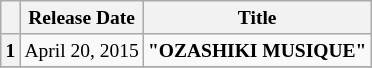<table class="wikitable" style="font-size:small">
<tr>
<th></th>
<th>Release Date</th>
<th>Title</th>
</tr>
<tr>
<th>1</th>
<td>April 20, 2015</td>
<td><strong>"OZASHIKI MUSIQUE"</strong></td>
</tr>
<tr>
</tr>
</table>
